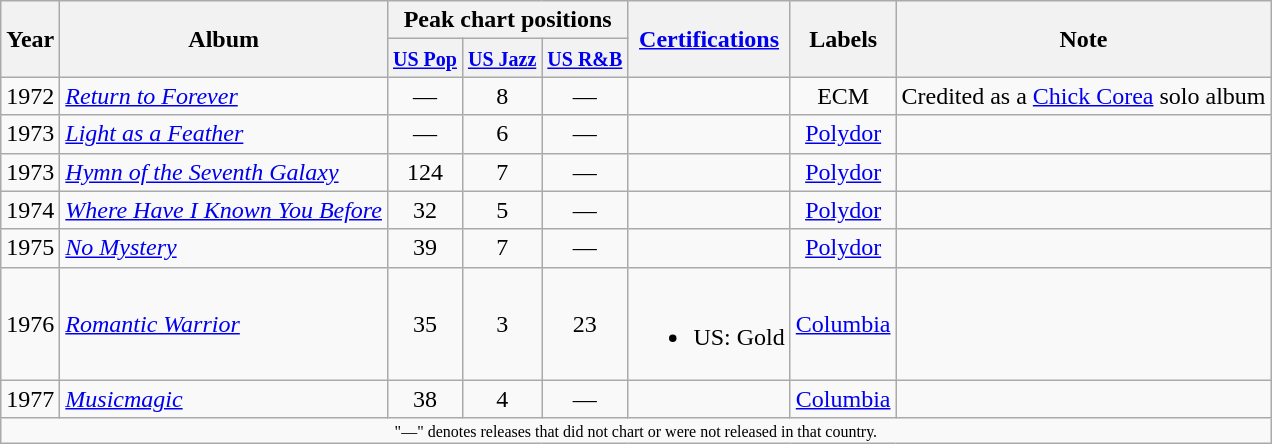<table class="wikitable">
<tr>
<th rowspan="2">Year</th>
<th rowspan="2">Album</th>
<th colspan="3">Peak chart positions</th>
<th rowspan="2"><a href='#'>Certifications</a></th>
<th rowspan="2">Labels</th>
<th rowspan="2">Note</th>
</tr>
<tr>
<th><small><a href='#'>US Pop</a></small><br></th>
<th><small><a href='#'>US Jazz</a></small><br></th>
<th><small><a href='#'>US R&B</a></small><br></th>
</tr>
<tr>
<td>1972</td>
<td><em><a href='#'>Return to Forever</a></em></td>
<td align="center">—</td>
<td align="center">8</td>
<td align="center">—</td>
<td align="center"></td>
<td align="center">ECM</td>
<td>Credited as a <a href='#'>Chick Corea</a> solo album</td>
</tr>
<tr>
<td>1973</td>
<td><em><a href='#'>Light as a Feather</a></em></td>
<td align="center">—</td>
<td align="center">6</td>
<td align="center">—</td>
<td align="center"></td>
<td align="center"><a href='#'>Polydor</a></td>
<td></td>
</tr>
<tr>
<td>1973</td>
<td><em><a href='#'>Hymn of the Seventh Galaxy</a></em></td>
<td align="center">124</td>
<td align="center">7</td>
<td align="center">—</td>
<td align="center"></td>
<td align="center"><a href='#'>Polydor</a></td>
<td></td>
</tr>
<tr>
<td>1974</td>
<td><em><a href='#'>Where Have I Known You Before</a></em></td>
<td align="center">32</td>
<td align="center">5</td>
<td align="center">—</td>
<td align="center"></td>
<td align="center"><a href='#'>Polydor</a></td>
<td></td>
</tr>
<tr>
<td>1975</td>
<td><em><a href='#'>No Mystery</a></em></td>
<td align="center">39</td>
<td align="center">7</td>
<td align="center">—</td>
<td align="center"></td>
<td align="center"><a href='#'>Polydor</a></td>
<td></td>
</tr>
<tr>
<td>1976</td>
<td><em><a href='#'>Romantic Warrior</a></em></td>
<td align="center">35</td>
<td align="center">3</td>
<td align="center">23</td>
<td align="center"><br><ul><li>US: Gold</li></ul></td>
<td align="center"><a href='#'>Columbia</a></td>
<td></td>
</tr>
<tr>
<td>1977</td>
<td><em><a href='#'>Musicmagic</a></em></td>
<td align="center">38</td>
<td align="center">4</td>
<td align="center">—</td>
<td></td>
<td align="center"><a href='#'>Columbia</a></td>
<td></td>
</tr>
<tr>
<td colspan="8" style="font-size: 8pt; text-align: center">"—" denotes releases that did not chart or were not released in that country.</td>
</tr>
</table>
